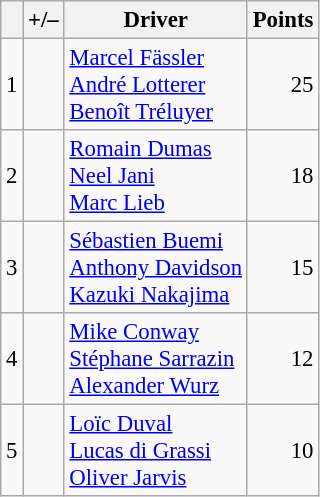<table class="wikitable" style="font-size: 95%;">
<tr>
<th scope="col"></th>
<th scope="col">+/–</th>
<th scope="col">Driver</th>
<th scope="col">Points</th>
</tr>
<tr>
<td align="center">1</td>
<td align="left"></td>
<td> <a href='#'>Marcel Fässler</a><br> <a href='#'>André Lotterer</a><br> <a href='#'>Benoît Tréluyer</a></td>
<td align="right">25</td>
</tr>
<tr>
<td align="center">2</td>
<td align="left"></td>
<td> <a href='#'>Romain Dumas</a><br> <a href='#'>Neel Jani</a><br> <a href='#'>Marc Lieb</a></td>
<td align="right">18</td>
</tr>
<tr>
<td align="center">3</td>
<td align="left"></td>
<td> <a href='#'>Sébastien Buemi</a><br> <a href='#'>Anthony Davidson</a><br> <a href='#'>Kazuki Nakajima</a></td>
<td align="right">15</td>
</tr>
<tr>
<td align="center">4</td>
<td align="left"></td>
<td> <a href='#'>Mike Conway</a><br> <a href='#'>Stéphane Sarrazin</a><br> <a href='#'>Alexander Wurz</a></td>
<td align="right">12</td>
</tr>
<tr>
<td align="center">5</td>
<td align="left"></td>
<td> <a href='#'>Loïc Duval</a><br> <a href='#'>Lucas di Grassi</a><br> <a href='#'>Oliver Jarvis</a></td>
<td align="right">10</td>
</tr>
</table>
